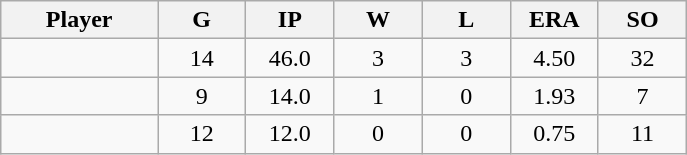<table class="wikitable sortable">
<tr>
<th bgcolor="#DDDDFF" width="16%">Player</th>
<th bgcolor="#DDDDFF" width="9%">G</th>
<th bgcolor="#DDDDFF" width="9%">IP</th>
<th bgcolor="#DDDDFF" width="9%">W</th>
<th bgcolor="#DDDDFF" width="9%">L</th>
<th bgcolor="#DDDDFF" width="9%">ERA</th>
<th bgcolor="#DDDDFF" width="9%">SO</th>
</tr>
<tr align="center">
<td></td>
<td>14</td>
<td>46.0</td>
<td>3</td>
<td>3</td>
<td>4.50</td>
<td>32</td>
</tr>
<tr align="center">
<td></td>
<td>9</td>
<td>14.0</td>
<td>1</td>
<td>0</td>
<td>1.93</td>
<td>7</td>
</tr>
<tr align="center">
<td></td>
<td>12</td>
<td>12.0</td>
<td>0</td>
<td>0</td>
<td>0.75</td>
<td>11</td>
</tr>
</table>
